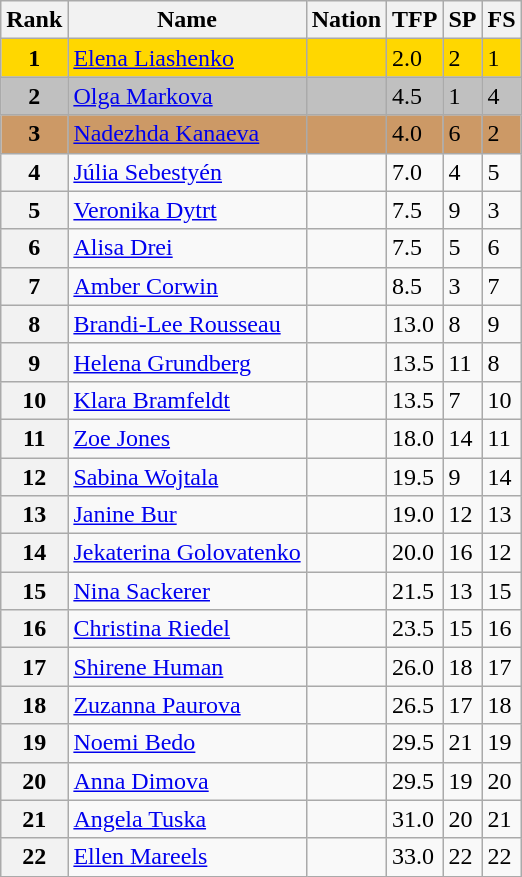<table class="wikitable">
<tr>
<th>Rank</th>
<th>Name</th>
<th>Nation</th>
<th>TFP</th>
<th>SP</th>
<th>FS</th>
</tr>
<tr bgcolor="gold">
<td align="center"><strong>1</strong></td>
<td><a href='#'>Elena Liashenko</a></td>
<td></td>
<td>2.0</td>
<td>2</td>
<td>1</td>
</tr>
<tr bgcolor="silver">
<td align="center"><strong>2</strong></td>
<td><a href='#'>Olga Markova</a></td>
<td></td>
<td>4.5</td>
<td>1</td>
<td>4</td>
</tr>
<tr bgcolor="cc9966">
<td align="center"><strong>3</strong></td>
<td><a href='#'>Nadezhda Kanaeva</a></td>
<td></td>
<td>4.0</td>
<td>6</td>
<td>2</td>
</tr>
<tr>
<th>4</th>
<td><a href='#'>Júlia Sebestyén</a></td>
<td></td>
<td>7.0</td>
<td>4</td>
<td>5</td>
</tr>
<tr>
<th>5</th>
<td><a href='#'>Veronika Dytrt</a></td>
<td></td>
<td>7.5</td>
<td>9</td>
<td>3</td>
</tr>
<tr>
<th>6</th>
<td><a href='#'>Alisa Drei</a></td>
<td></td>
<td>7.5</td>
<td>5</td>
<td>6</td>
</tr>
<tr>
<th>7</th>
<td><a href='#'>Amber Corwin</a></td>
<td></td>
<td>8.5</td>
<td>3</td>
<td>7</td>
</tr>
<tr>
<th>8</th>
<td><a href='#'>Brandi-Lee Rousseau</a></td>
<td></td>
<td>13.0</td>
<td>8</td>
<td>9</td>
</tr>
<tr>
<th>9</th>
<td><a href='#'>Helena Grundberg</a></td>
<td></td>
<td>13.5</td>
<td>11</td>
<td>8</td>
</tr>
<tr>
<th>10</th>
<td><a href='#'>Klara Bramfeldt</a></td>
<td></td>
<td>13.5</td>
<td>7</td>
<td>10</td>
</tr>
<tr>
<th>11</th>
<td><a href='#'>Zoe Jones</a></td>
<td></td>
<td>18.0</td>
<td>14</td>
<td>11</td>
</tr>
<tr>
<th>12</th>
<td><a href='#'>Sabina Wojtala</a></td>
<td></td>
<td>19.5</td>
<td>9</td>
<td>14</td>
</tr>
<tr>
<th>13</th>
<td><a href='#'>Janine Bur</a></td>
<td></td>
<td>19.0</td>
<td>12</td>
<td>13</td>
</tr>
<tr>
<th>14</th>
<td><a href='#'>Jekaterina Golovatenko</a></td>
<td></td>
<td>20.0</td>
<td>16</td>
<td>12</td>
</tr>
<tr>
<th>15</th>
<td><a href='#'>Nina Sackerer</a></td>
<td></td>
<td>21.5</td>
<td>13</td>
<td>15</td>
</tr>
<tr>
<th>16</th>
<td><a href='#'>Christina Riedel</a></td>
<td></td>
<td>23.5</td>
<td>15</td>
<td>16</td>
</tr>
<tr>
<th>17</th>
<td><a href='#'>Shirene Human</a></td>
<td></td>
<td>26.0</td>
<td>18</td>
<td>17</td>
</tr>
<tr>
<th>18</th>
<td><a href='#'>Zuzanna Paurova</a></td>
<td></td>
<td>26.5</td>
<td>17</td>
<td>18</td>
</tr>
<tr>
<th>19</th>
<td><a href='#'>Noemi Bedo</a></td>
<td></td>
<td>29.5</td>
<td>21</td>
<td>19</td>
</tr>
<tr>
<th>20</th>
<td><a href='#'>Anna Dimova</a></td>
<td></td>
<td>29.5</td>
<td>19</td>
<td>20</td>
</tr>
<tr>
<th>21</th>
<td><a href='#'>Angela Tuska</a></td>
<td></td>
<td>31.0</td>
<td>20</td>
<td>21</td>
</tr>
<tr>
<th>22</th>
<td><a href='#'>Ellen Mareels</a></td>
<td></td>
<td>33.0</td>
<td>22</td>
<td>22</td>
</tr>
</table>
